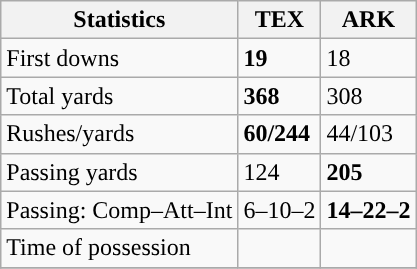<table class="wikitable" style="float: left;">
<tr>
<th>Statistics</th>
<th>TEX</th>
<th>ARK</th>
</tr>
<tr>
<td>First downs</td>
<td><strong>19</strong></td>
<td>18</td>
</tr>
<tr>
<td>Total yards</td>
<td><strong>368</strong></td>
<td>308</td>
</tr>
<tr>
<td>Rushes/yards</td>
<td><strong>60/244</strong></td>
<td>44/103</td>
</tr>
<tr>
<td>Passing yards</td>
<td>124</td>
<td><strong>205</strong></td>
</tr>
<tr>
<td>Passing: Comp–Att–Int</td>
<td>6–10–2</td>
<td><strong>14–22–2</strong></td>
</tr>
<tr>
<td>Time of possession</td>
<td></td>
<td></td>
</tr>
<tr>
</tr>
</table>
